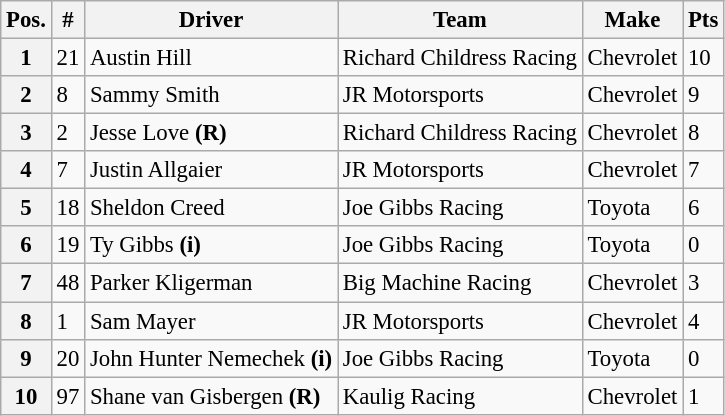<table class="wikitable" style="font-size:95%">
<tr>
<th>Pos.</th>
<th>#</th>
<th>Driver</th>
<th>Team</th>
<th>Make</th>
<th>Pts</th>
</tr>
<tr>
<th>1</th>
<td>21</td>
<td>Austin Hill</td>
<td>Richard Childress Racing</td>
<td>Chevrolet</td>
<td>10</td>
</tr>
<tr>
<th>2</th>
<td>8</td>
<td>Sammy Smith</td>
<td>JR Motorsports</td>
<td>Chevrolet</td>
<td>9</td>
</tr>
<tr>
<th>3</th>
<td>2</td>
<td>Jesse Love <strong>(R)</strong></td>
<td>Richard Childress Racing</td>
<td>Chevrolet</td>
<td>8</td>
</tr>
<tr>
<th>4</th>
<td>7</td>
<td>Justin Allgaier</td>
<td>JR Motorsports</td>
<td>Chevrolet</td>
<td>7</td>
</tr>
<tr>
<th>5</th>
<td>18</td>
<td>Sheldon Creed</td>
<td>Joe Gibbs Racing</td>
<td>Toyota</td>
<td>6</td>
</tr>
<tr>
<th>6</th>
<td>19</td>
<td>Ty Gibbs <strong>(i)</strong></td>
<td>Joe Gibbs Racing</td>
<td>Toyota</td>
<td>0</td>
</tr>
<tr>
<th>7</th>
<td>48</td>
<td>Parker Kligerman</td>
<td>Big Machine Racing</td>
<td>Chevrolet</td>
<td>3</td>
</tr>
<tr>
<th>8</th>
<td>1</td>
<td>Sam Mayer</td>
<td>JR Motorsports</td>
<td>Chevrolet</td>
<td>4</td>
</tr>
<tr>
<th>9</th>
<td>20</td>
<td>John Hunter Nemechek <strong>(i)</strong></td>
<td>Joe Gibbs Racing</td>
<td>Toyota</td>
<td>0</td>
</tr>
<tr>
<th>10</th>
<td>97</td>
<td>Shane van Gisbergen <strong>(R)</strong></td>
<td>Kaulig Racing</td>
<td>Chevrolet</td>
<td>1</td>
</tr>
</table>
